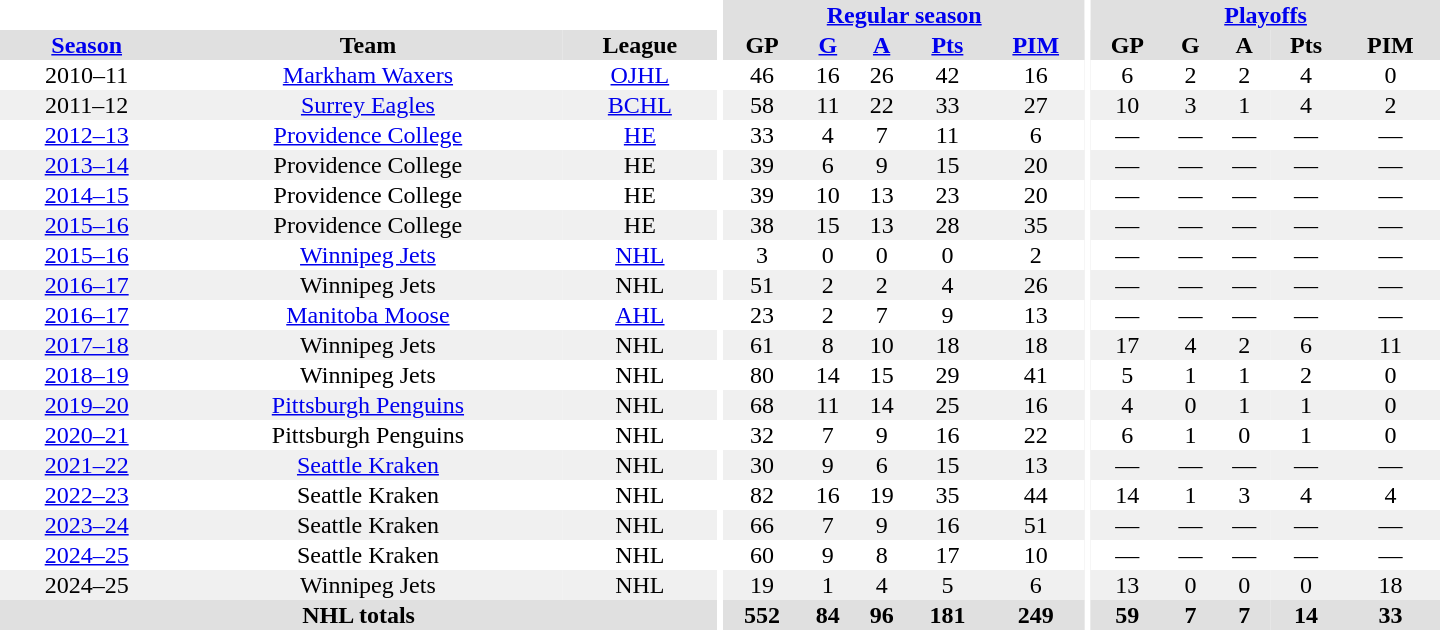<table border="0" cellpadding="1" cellspacing="0" style="text-align:center; width:60em">
<tr bgcolor="#e0e0e0">
<th colspan="3" bgcolor="#ffffff"></th>
<th rowspan="99" bgcolor="#ffffff"></th>
<th colspan="5"><a href='#'>Regular season</a></th>
<th rowspan="99" bgcolor="#ffffff"></th>
<th colspan="5"><a href='#'>Playoffs</a></th>
</tr>
<tr bgcolor="#e0e0e0">
<th><a href='#'>Season</a></th>
<th>Team</th>
<th>League</th>
<th>GP</th>
<th><a href='#'>G</a></th>
<th><a href='#'>A</a></th>
<th><a href='#'>Pts</a></th>
<th><a href='#'>PIM</a></th>
<th>GP</th>
<th>G</th>
<th>A</th>
<th>Pts</th>
<th>PIM</th>
</tr>
<tr>
<td>2010–11</td>
<td><a href='#'>Markham Waxers</a></td>
<td><a href='#'>OJHL</a></td>
<td>46</td>
<td>16</td>
<td>26</td>
<td>42</td>
<td>16</td>
<td>6</td>
<td>2</td>
<td>2</td>
<td>4</td>
<td>0</td>
</tr>
<tr bgcolor="#f0f0f0">
<td>2011–12</td>
<td><a href='#'>Surrey Eagles</a></td>
<td><a href='#'>BCHL</a></td>
<td>58</td>
<td>11</td>
<td>22</td>
<td>33</td>
<td>27</td>
<td>10</td>
<td>3</td>
<td>1</td>
<td>4</td>
<td>2</td>
</tr>
<tr>
<td><a href='#'>2012–13</a></td>
<td><a href='#'>Providence College</a></td>
<td><a href='#'>HE</a></td>
<td>33</td>
<td>4</td>
<td>7</td>
<td>11</td>
<td>6</td>
<td>—</td>
<td>—</td>
<td>—</td>
<td>—</td>
<td>—</td>
</tr>
<tr bgcolor="#f0f0f0">
<td><a href='#'>2013–14</a></td>
<td>Providence College</td>
<td>HE</td>
<td>39</td>
<td>6</td>
<td>9</td>
<td>15</td>
<td>20</td>
<td>—</td>
<td>—</td>
<td>—</td>
<td>—</td>
<td>—</td>
</tr>
<tr>
<td><a href='#'>2014–15</a></td>
<td>Providence College</td>
<td>HE</td>
<td>39</td>
<td>10</td>
<td>13</td>
<td>23</td>
<td>20</td>
<td>—</td>
<td>—</td>
<td>—</td>
<td>—</td>
<td>—</td>
</tr>
<tr bgcolor="#f0f0f0">
<td><a href='#'>2015–16</a></td>
<td>Providence College</td>
<td>HE</td>
<td>38</td>
<td>15</td>
<td>13</td>
<td>28</td>
<td>35</td>
<td>—</td>
<td>—</td>
<td>—</td>
<td>—</td>
<td>—</td>
</tr>
<tr>
<td><a href='#'>2015–16</a></td>
<td><a href='#'>Winnipeg Jets</a></td>
<td><a href='#'>NHL</a></td>
<td>3</td>
<td>0</td>
<td>0</td>
<td>0</td>
<td>2</td>
<td>—</td>
<td>—</td>
<td>—</td>
<td>—</td>
<td>—</td>
</tr>
<tr bgcolor="#f0f0f0">
<td><a href='#'>2016–17</a></td>
<td>Winnipeg Jets</td>
<td>NHL</td>
<td>51</td>
<td>2</td>
<td>2</td>
<td>4</td>
<td>26</td>
<td>—</td>
<td>—</td>
<td>—</td>
<td>—</td>
<td>—</td>
</tr>
<tr>
<td><a href='#'>2016–17</a></td>
<td><a href='#'>Manitoba Moose</a></td>
<td><a href='#'>AHL</a></td>
<td>23</td>
<td>2</td>
<td>7</td>
<td>9</td>
<td>13</td>
<td>—</td>
<td>—</td>
<td>—</td>
<td>—</td>
<td>—</td>
</tr>
<tr bgcolor="#f0f0f0">
<td><a href='#'>2017–18</a></td>
<td>Winnipeg Jets</td>
<td>NHL</td>
<td>61</td>
<td>8</td>
<td>10</td>
<td>18</td>
<td>18</td>
<td>17</td>
<td>4</td>
<td>2</td>
<td>6</td>
<td>11</td>
</tr>
<tr>
<td><a href='#'>2018–19</a></td>
<td>Winnipeg Jets</td>
<td>NHL</td>
<td>80</td>
<td>14</td>
<td>15</td>
<td>29</td>
<td>41</td>
<td>5</td>
<td>1</td>
<td>1</td>
<td>2</td>
<td>0</td>
</tr>
<tr bgcolor="#f0f0f0">
<td><a href='#'>2019–20</a></td>
<td><a href='#'>Pittsburgh Penguins</a></td>
<td>NHL</td>
<td>68</td>
<td>11</td>
<td>14</td>
<td>25</td>
<td>16</td>
<td>4</td>
<td>0</td>
<td>1</td>
<td>1</td>
<td>0</td>
</tr>
<tr>
<td><a href='#'>2020–21</a></td>
<td>Pittsburgh Penguins</td>
<td>NHL</td>
<td>32</td>
<td>7</td>
<td>9</td>
<td>16</td>
<td>22</td>
<td>6</td>
<td>1</td>
<td>0</td>
<td>1</td>
<td>0</td>
</tr>
<tr bgcolor="#f0f0f0">
<td><a href='#'>2021–22</a></td>
<td><a href='#'>Seattle Kraken</a></td>
<td>NHL</td>
<td>30</td>
<td>9</td>
<td>6</td>
<td>15</td>
<td>13</td>
<td>—</td>
<td>—</td>
<td>—</td>
<td>—</td>
<td>—</td>
</tr>
<tr>
<td><a href='#'>2022–23</a></td>
<td>Seattle Kraken</td>
<td>NHL</td>
<td>82</td>
<td>16</td>
<td>19</td>
<td>35</td>
<td>44</td>
<td>14</td>
<td>1</td>
<td>3</td>
<td>4</td>
<td>4</td>
</tr>
<tr bgcolor="#f0f0f0">
<td><a href='#'>2023–24</a></td>
<td>Seattle Kraken</td>
<td>NHL</td>
<td>66</td>
<td>7</td>
<td>9</td>
<td>16</td>
<td>51</td>
<td>—</td>
<td>—</td>
<td>—</td>
<td>—</td>
<td>—</td>
</tr>
<tr>
<td><a href='#'>2024–25</a></td>
<td>Seattle Kraken</td>
<td>NHL</td>
<td>60</td>
<td>9</td>
<td>8</td>
<td>17</td>
<td>10</td>
<td>—</td>
<td>—</td>
<td>—</td>
<td>—</td>
<td>—</td>
</tr>
<tr bgcolor="#f0f0f0">
<td>2024–25</td>
<td>Winnipeg Jets</td>
<td>NHL</td>
<td>19</td>
<td>1</td>
<td>4</td>
<td>5</td>
<td>6</td>
<td>13</td>
<td>0</td>
<td>0</td>
<td>0</td>
<td>18</td>
</tr>
<tr bgcolor="#e0e0e0">
<th colspan="3">NHL totals</th>
<th>552</th>
<th>84</th>
<th>96</th>
<th>181</th>
<th>249</th>
<th>59</th>
<th>7</th>
<th>7</th>
<th>14</th>
<th>33</th>
</tr>
</table>
